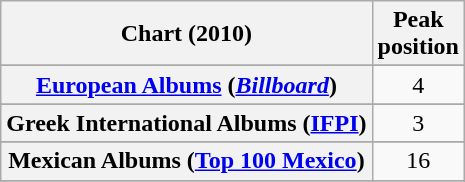<table class="wikitable sortable plainrowheaders" style="text-align:center">
<tr>
<th scope="col">Chart (2010)</th>
<th scope="col">Peak<br>position</th>
</tr>
<tr>
</tr>
<tr>
</tr>
<tr>
</tr>
<tr>
</tr>
<tr>
</tr>
<tr>
</tr>
<tr>
</tr>
<tr>
<th scope="row"><a href='#'>European Albums</a> (<em><a href='#'>Billboard</a></em>)</th>
<td>4</td>
</tr>
<tr>
</tr>
<tr>
</tr>
<tr>
<th scope="row">Greek International Albums (<a href='#'>IFPI</a>)</th>
<td>3</td>
</tr>
<tr>
</tr>
<tr>
</tr>
<tr>
<th scope="row">Mexican Albums (<a href='#'>Top 100 Mexico</a>)</th>
<td>16</td>
</tr>
<tr>
</tr>
<tr>
</tr>
<tr>
</tr>
<tr>
</tr>
<tr>
</tr>
<tr>
</tr>
<tr>
</tr>
<tr>
</tr>
<tr>
</tr>
<tr>
</tr>
</table>
